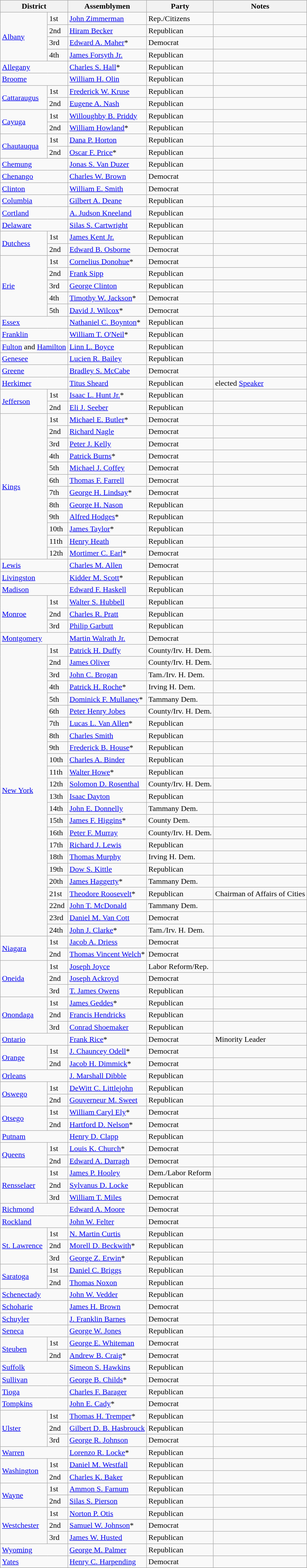<table class=wikitable>
<tr>
<th colspan="2">District</th>
<th>Assemblymen</th>
<th>Party</th>
<th>Notes</th>
</tr>
<tr>
<td rowspan="4"><a href='#'>Albany</a></td>
<td>1st</td>
<td><a href='#'>John Zimmerman</a></td>
<td>Rep./Citizens</td>
<td></td>
</tr>
<tr>
<td>2nd</td>
<td><a href='#'>Hiram Becker</a></td>
<td>Republican</td>
<td></td>
</tr>
<tr>
<td>3rd</td>
<td><a href='#'>Edward A. Maher</a>*</td>
<td>Democrat</td>
<td></td>
</tr>
<tr>
<td>4th</td>
<td><a href='#'>James Forsyth Jr.</a></td>
<td>Republican</td>
<td></td>
</tr>
<tr>
<td colspan="2"><a href='#'>Allegany</a></td>
<td><a href='#'>Charles S. Hall</a>*</td>
<td>Republican</td>
<td></td>
</tr>
<tr>
<td colspan="2"><a href='#'>Broome</a></td>
<td><a href='#'>William H. Olin</a></td>
<td>Republican</td>
<td></td>
</tr>
<tr>
<td rowspan="2"><a href='#'>Cattaraugus</a></td>
<td>1st</td>
<td><a href='#'>Frederick W. Kruse</a></td>
<td>Republican</td>
<td></td>
</tr>
<tr>
<td>2nd</td>
<td><a href='#'>Eugene A. Nash</a></td>
<td>Republican</td>
<td></td>
</tr>
<tr>
<td rowspan="2"><a href='#'>Cayuga</a></td>
<td>1st</td>
<td><a href='#'>Willoughby B. Priddy</a></td>
<td>Republican</td>
<td></td>
</tr>
<tr>
<td>2nd</td>
<td><a href='#'>William Howland</a>*</td>
<td>Republican</td>
<td></td>
</tr>
<tr>
<td rowspan="2"><a href='#'>Chautauqua</a></td>
<td>1st</td>
<td><a href='#'>Dana P. Horton</a></td>
<td>Republican</td>
<td></td>
</tr>
<tr>
<td>2nd</td>
<td><a href='#'>Oscar F. Price</a>*</td>
<td>Republican</td>
<td></td>
</tr>
<tr>
<td colspan="2"><a href='#'>Chemung</a></td>
<td><a href='#'>Jonas S. Van Duzer</a></td>
<td>Republican</td>
<td></td>
</tr>
<tr>
<td colspan="2"><a href='#'>Chenango</a></td>
<td><a href='#'>Charles W. Brown</a></td>
<td>Democrat</td>
<td></td>
</tr>
<tr>
<td colspan="2"><a href='#'>Clinton</a></td>
<td><a href='#'>William E. Smith</a></td>
<td>Democrat</td>
<td></td>
</tr>
<tr>
<td colspan="2"><a href='#'>Columbia</a></td>
<td><a href='#'>Gilbert A. Deane</a></td>
<td>Republican</td>
<td></td>
</tr>
<tr>
<td colspan="2"><a href='#'>Cortland</a></td>
<td><a href='#'>A. Judson Kneeland</a></td>
<td>Republican</td>
<td></td>
</tr>
<tr>
<td colspan="2"><a href='#'>Delaware</a></td>
<td><a href='#'>Silas S. Cartwright</a></td>
<td>Republican</td>
<td></td>
</tr>
<tr>
<td rowspan="2"><a href='#'>Dutchess</a></td>
<td>1st</td>
<td><a href='#'>James Kent Jr.</a></td>
<td>Republican</td>
<td></td>
</tr>
<tr>
<td>2nd</td>
<td><a href='#'>Edward B. Osborne</a></td>
<td>Democrat</td>
<td></td>
</tr>
<tr>
<td rowspan="5"><a href='#'>Erie</a></td>
<td>1st</td>
<td><a href='#'>Cornelius Donohue</a>*</td>
<td>Democrat</td>
<td></td>
</tr>
<tr>
<td>2nd</td>
<td><a href='#'>Frank Sipp</a></td>
<td>Republican</td>
<td></td>
</tr>
<tr>
<td>3rd</td>
<td><a href='#'>George Clinton</a></td>
<td>Republican</td>
<td></td>
</tr>
<tr>
<td>4th</td>
<td><a href='#'>Timothy W. Jackson</a>*</td>
<td>Democrat</td>
<td></td>
</tr>
<tr>
<td>5th</td>
<td><a href='#'>David J. Wilcox</a>*</td>
<td>Democrat</td>
<td></td>
</tr>
<tr>
<td colspan="2"><a href='#'>Essex</a></td>
<td><a href='#'>Nathaniel C. Boynton</a>*</td>
<td>Republican</td>
<td></td>
</tr>
<tr>
<td colspan="2"><a href='#'>Franklin</a></td>
<td><a href='#'>William T. O'Neil</a>*</td>
<td>Republican</td>
<td></td>
</tr>
<tr>
<td colspan="2"><a href='#'>Fulton</a> and <a href='#'>Hamilton</a></td>
<td><a href='#'>Linn L. Boyce</a></td>
<td>Republican</td>
<td></td>
</tr>
<tr>
<td colspan="2"><a href='#'>Genesee</a></td>
<td><a href='#'>Lucien R. Bailey</a></td>
<td>Republican</td>
<td></td>
</tr>
<tr>
<td colspan="2"><a href='#'>Greene</a></td>
<td><a href='#'>Bradley S. McCabe</a></td>
<td>Democrat</td>
<td></td>
</tr>
<tr>
<td colspan="2"><a href='#'>Herkimer</a></td>
<td><a href='#'>Titus Sheard</a></td>
<td>Republican</td>
<td>elected <a href='#'>Speaker</a></td>
</tr>
<tr>
<td rowspan="2"><a href='#'>Jefferson</a></td>
<td>1st</td>
<td><a href='#'>Isaac L. Hunt Jr.</a>*</td>
<td>Republican</td>
<td></td>
</tr>
<tr>
<td>2nd</td>
<td><a href='#'>Eli J. Seeber</a></td>
<td>Republican</td>
<td></td>
</tr>
<tr>
<td rowspan="12"><a href='#'>Kings</a></td>
<td>1st</td>
<td><a href='#'>Michael E. Butler</a>*</td>
<td>Democrat</td>
<td></td>
</tr>
<tr>
<td>2nd</td>
<td><a href='#'>Richard Nagle</a></td>
<td>Democrat</td>
<td></td>
</tr>
<tr>
<td>3rd</td>
<td><a href='#'>Peter J. Kelly</a></td>
<td>Democrat</td>
<td></td>
</tr>
<tr>
<td>4th</td>
<td><a href='#'>Patrick Burns</a>*</td>
<td>Democrat</td>
<td></td>
</tr>
<tr>
<td>5th</td>
<td><a href='#'>Michael J. Coffey</a></td>
<td>Democrat</td>
<td></td>
</tr>
<tr>
<td>6th</td>
<td><a href='#'>Thomas F. Farrell</a></td>
<td>Democrat</td>
<td></td>
</tr>
<tr>
<td>7th</td>
<td><a href='#'>George H. Lindsay</a>*</td>
<td>Democrat</td>
<td></td>
</tr>
<tr>
<td>8th</td>
<td><a href='#'>George H. Nason</a></td>
<td>Republican</td>
<td></td>
</tr>
<tr>
<td>9th</td>
<td><a href='#'>Alfred Hodges</a>*</td>
<td>Republican</td>
<td></td>
</tr>
<tr>
<td>10th</td>
<td><a href='#'>James Taylor</a>*</td>
<td>Republican</td>
<td></td>
</tr>
<tr>
<td>11th</td>
<td><a href='#'>Henry Heath</a></td>
<td>Republican</td>
<td></td>
</tr>
<tr>
<td>12th</td>
<td><a href='#'>Mortimer C. Earl</a>*</td>
<td>Democrat</td>
<td></td>
</tr>
<tr>
<td colspan="2"><a href='#'>Lewis</a></td>
<td><a href='#'>Charles M. Allen</a></td>
<td>Democrat</td>
<td></td>
</tr>
<tr>
<td colspan="2"><a href='#'>Livingston</a></td>
<td><a href='#'>Kidder M. Scott</a>*</td>
<td>Republican</td>
<td></td>
</tr>
<tr>
<td colspan="2"><a href='#'>Madison</a></td>
<td><a href='#'>Edward F. Haskell</a></td>
<td>Republican</td>
<td></td>
</tr>
<tr>
<td rowspan="3"><a href='#'>Monroe</a></td>
<td>1st</td>
<td><a href='#'>Walter S. Hubbell</a></td>
<td>Republican</td>
<td></td>
</tr>
<tr>
<td>2nd</td>
<td><a href='#'>Charles R. Pratt</a></td>
<td>Republican</td>
<td></td>
</tr>
<tr>
<td>3rd</td>
<td><a href='#'>Philip Garbutt</a></td>
<td>Republican</td>
<td></td>
</tr>
<tr>
<td colspan="2"><a href='#'>Montgomery</a></td>
<td><a href='#'>Martin Walrath Jr.</a></td>
<td>Democrat</td>
<td></td>
</tr>
<tr>
<td rowspan="24"><a href='#'>New York</a></td>
<td>1st</td>
<td><a href='#'>Patrick H. Duffy</a></td>
<td>County/Irv. H. Dem.</td>
<td></td>
</tr>
<tr>
<td>2nd</td>
<td><a href='#'>James Oliver</a></td>
<td>County/Irv. H. Dem.</td>
<td></td>
</tr>
<tr>
<td>3rd</td>
<td><a href='#'>John C. Brogan</a></td>
<td>Tam./Irv. H. Dem.</td>
<td></td>
</tr>
<tr>
<td>4th</td>
<td><a href='#'>Patrick H. Roche</a>*</td>
<td>Irving H. Dem.</td>
<td></td>
</tr>
<tr>
<td>5th</td>
<td><a href='#'>Dominick F. Mullaney</a>*</td>
<td>Tammany Dem.</td>
<td></td>
</tr>
<tr>
<td>6th</td>
<td><a href='#'>Peter Henry Jobes</a></td>
<td>County/Irv. H. Dem.</td>
<td></td>
</tr>
<tr>
<td>7th</td>
<td><a href='#'>Lucas L. Van Allen</a>*</td>
<td>Republican</td>
<td></td>
</tr>
<tr>
<td>8th</td>
<td><a href='#'>Charles Smith</a></td>
<td>Republican</td>
<td></td>
</tr>
<tr>
<td>9th</td>
<td><a href='#'>Frederick B. House</a>*</td>
<td>Republican</td>
<td></td>
</tr>
<tr>
<td>10th</td>
<td><a href='#'>Charles A. Binder</a></td>
<td>Republican</td>
<td></td>
</tr>
<tr>
<td>11th</td>
<td><a href='#'>Walter Howe</a>*</td>
<td>Republican</td>
<td></td>
</tr>
<tr>
<td>12th</td>
<td><a href='#'>Solomon D. Rosenthal</a></td>
<td>County/Irv. H. Dem.</td>
<td></td>
</tr>
<tr>
<td>13th</td>
<td><a href='#'>Isaac Dayton</a></td>
<td>Republican</td>
<td></td>
</tr>
<tr>
<td>14th</td>
<td><a href='#'>John E. Donnelly</a></td>
<td>Tammany Dem.</td>
<td></td>
</tr>
<tr>
<td>15th</td>
<td><a href='#'>James F. Higgins</a>*</td>
<td>County Dem.</td>
<td></td>
</tr>
<tr>
<td>16th</td>
<td><a href='#'>Peter F. Murray</a></td>
<td>County/Irv. H. Dem.</td>
<td></td>
</tr>
<tr>
<td>17th</td>
<td><a href='#'>Richard J. Lewis</a></td>
<td>Republican</td>
<td></td>
</tr>
<tr>
<td>18th</td>
<td><a href='#'>Thomas Murphy</a></td>
<td>Irving H. Dem.</td>
<td></td>
</tr>
<tr>
<td>19th</td>
<td><a href='#'>Dow S. Kittle</a></td>
<td>Republican</td>
<td></td>
</tr>
<tr>
<td>20th</td>
<td><a href='#'>James Haggerty</a>*</td>
<td>Tammany Dem.</td>
<td></td>
</tr>
<tr>
<td>21st</td>
<td><a href='#'>Theodore Roosevelt</a>*</td>
<td>Republican</td>
<td>Chairman of Affairs of Cities</td>
</tr>
<tr>
<td>22nd</td>
<td><a href='#'>John T. McDonald</a></td>
<td>Tammany Dem.</td>
<td></td>
</tr>
<tr>
<td>23rd</td>
<td><a href='#'>Daniel M. Van Cott</a></td>
<td>Democrat</td>
<td></td>
</tr>
<tr>
<td>24th</td>
<td><a href='#'>John J. Clarke</a>*</td>
<td>Tam./Irv. H. Dem.</td>
<td></td>
</tr>
<tr>
<td rowspan="2"><a href='#'>Niagara</a></td>
<td>1st</td>
<td><a href='#'>Jacob A. Driess</a></td>
<td>Democrat</td>
<td></td>
</tr>
<tr>
<td>2nd</td>
<td><a href='#'>Thomas Vincent Welch</a>*</td>
<td>Democrat</td>
<td></td>
</tr>
<tr>
<td rowspan="3"><a href='#'>Oneida</a></td>
<td>1st</td>
<td><a href='#'>Joseph Joyce</a></td>
<td>Labor Reform/Rep.</td>
<td></td>
</tr>
<tr>
<td>2nd</td>
<td><a href='#'>Joseph Ackroyd</a></td>
<td>Democrat</td>
<td></td>
</tr>
<tr>
<td>3rd</td>
<td><a href='#'>T. James Owens</a></td>
<td>Republican</td>
<td></td>
</tr>
<tr>
<td rowspan="3"><a href='#'>Onondaga</a></td>
<td>1st</td>
<td><a href='#'>James Geddes</a>*</td>
<td>Republican</td>
<td></td>
</tr>
<tr>
<td>2nd</td>
<td><a href='#'>Francis Hendricks</a></td>
<td>Republican</td>
<td></td>
</tr>
<tr>
<td>3rd</td>
<td><a href='#'>Conrad Shoemaker</a></td>
<td>Republican</td>
<td></td>
</tr>
<tr>
<td colspan="2"><a href='#'>Ontario</a></td>
<td><a href='#'>Frank Rice</a>*</td>
<td>Democrat</td>
<td>Minority Leader</td>
</tr>
<tr>
<td rowspan="2"><a href='#'>Orange</a></td>
<td>1st</td>
<td><a href='#'>J. Chauncey Odell</a>*</td>
<td>Democrat</td>
<td></td>
</tr>
<tr>
<td>2nd</td>
<td><a href='#'>Jacob H. Dimmick</a>*</td>
<td>Democrat</td>
<td></td>
</tr>
<tr>
<td colspan="2"><a href='#'>Orleans</a></td>
<td><a href='#'>J. Marshall Dibble</a></td>
<td>Republican</td>
<td></td>
</tr>
<tr>
<td rowspan="2"><a href='#'>Oswego</a></td>
<td>1st</td>
<td><a href='#'>DeWitt C. Littlejohn</a></td>
<td>Republican</td>
<td></td>
</tr>
<tr>
<td>2nd</td>
<td><a href='#'>Gouverneur M. Sweet</a></td>
<td>Republican</td>
<td></td>
</tr>
<tr>
<td rowspan="2"><a href='#'>Otsego</a></td>
<td>1st</td>
<td><a href='#'>William Caryl Ely</a>*</td>
<td>Democrat</td>
<td></td>
</tr>
<tr>
<td>2nd</td>
<td><a href='#'>Hartford D. Nelson</a>*</td>
<td>Democrat</td>
<td></td>
</tr>
<tr>
<td colspan="2"><a href='#'>Putnam</a></td>
<td><a href='#'>Henry D. Clapp</a></td>
<td>Republican</td>
<td></td>
</tr>
<tr>
<td rowspan="2"><a href='#'>Queens</a></td>
<td>1st</td>
<td><a href='#'>Louis K. Church</a>*</td>
<td>Democrat</td>
<td></td>
</tr>
<tr>
<td>2nd</td>
<td><a href='#'>Edward A. Darragh</a></td>
<td>Democrat</td>
<td></td>
</tr>
<tr>
<td rowspan="3"><a href='#'>Rensselaer</a></td>
<td>1st</td>
<td><a href='#'>James P. Hooley</a></td>
<td>Dem./Labor Reform</td>
<td></td>
</tr>
<tr>
<td>2nd</td>
<td><a href='#'>Sylvanus D. Locke</a></td>
<td>Republican</td>
<td></td>
</tr>
<tr>
<td>3rd</td>
<td><a href='#'>William T. Miles</a></td>
<td>Democrat</td>
<td></td>
</tr>
<tr>
<td colspan="2"><a href='#'>Richmond</a></td>
<td><a href='#'>Edward A. Moore</a></td>
<td>Democrat</td>
<td></td>
</tr>
<tr>
<td colspan="2"><a href='#'>Rockland</a></td>
<td><a href='#'>John W. Felter</a></td>
<td>Democrat</td>
<td></td>
</tr>
<tr>
<td rowspan="3"><a href='#'>St. Lawrence</a></td>
<td>1st</td>
<td><a href='#'>N. Martin Curtis</a></td>
<td>Republican</td>
<td></td>
</tr>
<tr>
<td>2nd</td>
<td><a href='#'>Morell D. Beckwith</a>*</td>
<td>Republican</td>
<td></td>
</tr>
<tr>
<td>3rd</td>
<td><a href='#'>George Z. Erwin</a>*</td>
<td>Republican</td>
<td></td>
</tr>
<tr>
<td rowspan="2"><a href='#'>Saratoga</a></td>
<td>1st</td>
<td><a href='#'>Daniel C. Briggs</a></td>
<td>Republican</td>
<td></td>
</tr>
<tr>
<td>2nd</td>
<td><a href='#'>Thomas Noxon</a></td>
<td>Republican</td>
<td></td>
</tr>
<tr>
<td colspan="2"><a href='#'>Schenectady</a></td>
<td><a href='#'>John W. Vedder</a></td>
<td>Republican</td>
<td></td>
</tr>
<tr>
<td colspan="2"><a href='#'>Schoharie</a></td>
<td><a href='#'>James H. Brown</a></td>
<td>Democrat</td>
<td></td>
</tr>
<tr>
<td colspan="2"><a href='#'>Schuyler</a></td>
<td><a href='#'>J. Franklin Barnes</a></td>
<td>Democrat</td>
<td></td>
</tr>
<tr>
<td colspan="2"><a href='#'>Seneca</a></td>
<td><a href='#'>George W. Jones</a></td>
<td>Republican</td>
<td></td>
</tr>
<tr>
<td rowspan="2"><a href='#'>Steuben</a></td>
<td>1st</td>
<td><a href='#'>George E. Whiteman</a></td>
<td>Democrat</td>
<td></td>
</tr>
<tr>
<td>2nd</td>
<td><a href='#'>Andrew B. Craig</a>*</td>
<td>Democrat</td>
<td></td>
</tr>
<tr>
<td colspan="2"><a href='#'>Suffolk</a></td>
<td><a href='#'>Simeon S. Hawkins</a></td>
<td>Republican</td>
<td></td>
</tr>
<tr>
<td colspan="2"><a href='#'>Sullivan</a></td>
<td><a href='#'>George B. Childs</a>*</td>
<td>Democrat</td>
<td></td>
</tr>
<tr>
<td colspan="2"><a href='#'>Tioga</a></td>
<td><a href='#'>Charles F. Barager</a></td>
<td>Republican</td>
<td></td>
</tr>
<tr>
<td colspan="2"><a href='#'>Tompkins</a></td>
<td><a href='#'>John E. Cady</a>*</td>
<td>Democrat</td>
<td></td>
</tr>
<tr>
<td rowspan="3"><a href='#'>Ulster</a></td>
<td>1st</td>
<td><a href='#'>Thomas H. Tremper</a>*</td>
<td>Republican</td>
<td></td>
</tr>
<tr>
<td>2nd</td>
<td><a href='#'>Gilbert D. B. Hasbrouck</a></td>
<td>Republican</td>
<td></td>
</tr>
<tr>
<td>3rd</td>
<td><a href='#'>George R. Johnson</a></td>
<td>Democrat</td>
<td></td>
</tr>
<tr>
<td colspan="2"><a href='#'>Warren</a></td>
<td><a href='#'>Lorenzo R. Locke</a>*</td>
<td>Republican</td>
<td></td>
</tr>
<tr>
<td rowspan="2"><a href='#'>Washington</a></td>
<td>1st</td>
<td><a href='#'>Daniel M. Westfall</a></td>
<td>Republican</td>
<td></td>
</tr>
<tr>
<td>2nd</td>
<td><a href='#'>Charles K. Baker</a></td>
<td>Republican</td>
<td></td>
</tr>
<tr>
<td rowspan="2"><a href='#'>Wayne</a></td>
<td>1st</td>
<td><a href='#'>Ammon S. Farnum</a></td>
<td>Republican</td>
<td></td>
</tr>
<tr>
<td>2nd</td>
<td><a href='#'>Silas S. Pierson</a></td>
<td>Republican</td>
<td></td>
</tr>
<tr>
<td rowspan="3"><a href='#'>Westchester</a></td>
<td>1st</td>
<td><a href='#'>Norton P. Otis</a></td>
<td>Republican</td>
<td></td>
</tr>
<tr>
<td>2nd</td>
<td><a href='#'>Samuel W. Johnson</a>*</td>
<td>Democrat</td>
<td></td>
</tr>
<tr>
<td>3rd</td>
<td><a href='#'>James W. Husted</a></td>
<td>Republican</td>
<td></td>
</tr>
<tr>
<td colspan="2"><a href='#'>Wyoming</a></td>
<td><a href='#'>George M. Palmer</a></td>
<td>Republican</td>
<td></td>
</tr>
<tr>
<td colspan="2"><a href='#'>Yates</a></td>
<td><a href='#'>Henry C. Harpending</a></td>
<td>Democrat</td>
<td></td>
</tr>
<tr>
</tr>
</table>
